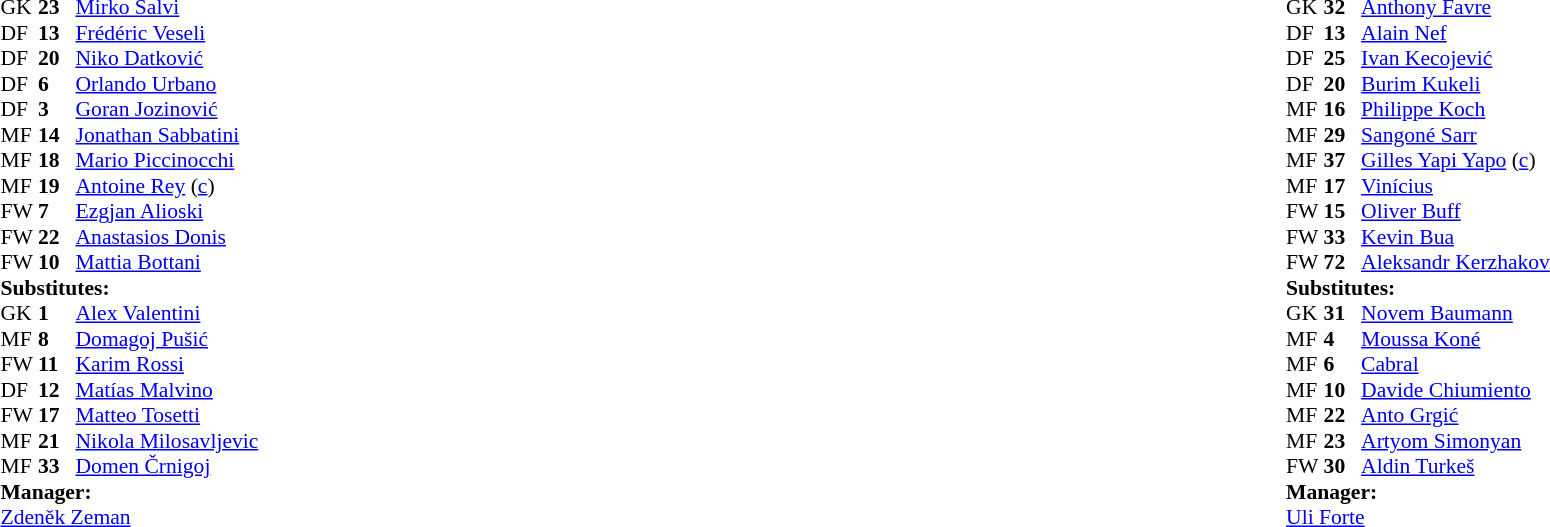<table width="100%">
<tr>
<td valign="top" width="40%"><br><table style="font-size: 90%" cellspacing="0" cellpadding="0">
<tr>
<th width="25"></th>
<th width="25"></th>
</tr>
<tr>
<td>GK</td>
<td><strong>23</strong></td>
<td> <a href='#'>Mirko Salvi</a></td>
<td></td>
<td></td>
</tr>
<tr>
<td>DF</td>
<td><strong>13</strong></td>
<td> <a href='#'>Frédéric Veseli</a></td>
<td></td>
<td></td>
</tr>
<tr>
<td>DF</td>
<td><strong>20</strong></td>
<td> <a href='#'>Niko Datković</a></td>
<td></td>
<td></td>
</tr>
<tr>
<td>DF</td>
<td><strong>6</strong></td>
<td> <a href='#'>Orlando Urbano</a></td>
<td></td>
<td></td>
</tr>
<tr>
<td>DF</td>
<td><strong>3</strong></td>
<td> <a href='#'>Goran Jozinović</a></td>
<td></td>
<td></td>
</tr>
<tr>
<td>MF</td>
<td><strong>14</strong></td>
<td> <a href='#'>Jonathan Sabbatini</a></td>
<td></td>
<td></td>
</tr>
<tr>
<td>MF</td>
<td><strong>18</strong></td>
<td> <a href='#'>Mario Piccinocchi</a></td>
<td></td>
<td></td>
</tr>
<tr>
<td>MF</td>
<td><strong>19</strong></td>
<td> <a href='#'>Antoine Rey</a> (<a href='#'>c</a>)</td>
<td></td>
<td></td>
</tr>
<tr>
<td>FW</td>
<td><strong>7</strong></td>
<td> <a href='#'>Ezgjan Alioski</a></td>
<td></td>
<td></td>
</tr>
<tr>
<td>FW</td>
<td><strong>22</strong></td>
<td> <a href='#'>Anastasios Donis</a></td>
<td></td>
<td></td>
</tr>
<tr>
<td>FW</td>
<td><strong>10</strong></td>
<td> <a href='#'>Mattia Bottani</a></td>
<td></td>
<td></td>
</tr>
<tr>
<td colspan=4><strong>Substitutes:</strong></td>
</tr>
<tr>
<td>GK</td>
<td><strong>1</strong></td>
<td> <a href='#'>Alex Valentini</a></td>
<td></td>
<td></td>
</tr>
<tr>
<td>MF</td>
<td><strong>8</strong></td>
<td> <a href='#'>Domagoj Pušić</a></td>
<td></td>
<td></td>
</tr>
<tr>
<td>FW</td>
<td><strong>11</strong></td>
<td> <a href='#'>Karim Rossi</a></td>
<td></td>
<td></td>
</tr>
<tr>
<td>DF</td>
<td><strong>12</strong></td>
<td> <a href='#'>Matías Malvino</a></td>
<td></td>
<td></td>
</tr>
<tr>
<td>FW</td>
<td><strong>17</strong></td>
<td> <a href='#'>Matteo Tosetti</a></td>
<td></td>
<td></td>
</tr>
<tr>
<td>MF</td>
<td><strong>21</strong></td>
<td> <a href='#'>Nikola Milosavljevic</a></td>
<td></td>
<td></td>
</tr>
<tr>
<td>MF</td>
<td><strong>33</strong></td>
<td> <a href='#'>Domen Črnigoj</a></td>
<td></td>
<td></td>
</tr>
<tr>
<td colspan=4><strong>Manager:</strong></td>
</tr>
<tr>
<td colspan="4"> <a href='#'>Zdeněk Zeman</a></td>
</tr>
</table>
</td>
<td valign="top"></td>
<td valign="top" width="50%"><br><table style="font-size: 90%" cellspacing="0" cellpadding="0" align=center>
<tr>
<td colspan="4"></td>
</tr>
<tr>
<th width="25"></th>
<th width="25"></th>
</tr>
<tr>
<td>GK</td>
<td><strong>32</strong></td>
<td> <a href='#'>Anthony Favre</a></td>
<td></td>
</tr>
<tr>
<td>DF</td>
<td><strong>13</strong></td>
<td> <a href='#'>Alain Nef</a></td>
<td></td>
<td></td>
</tr>
<tr>
<td>DF</td>
<td><strong>25</strong></td>
<td> <a href='#'>Ivan Kecojević</a></td>
<td></td>
<td></td>
</tr>
<tr>
<td>DF</td>
<td><strong>20</strong></td>
<td> <a href='#'>Burim Kukeli</a></td>
<td></td>
<td></td>
</tr>
<tr>
<td>MF</td>
<td><strong>16</strong></td>
<td> <a href='#'>Philippe Koch</a></td>
<td></td>
<td></td>
</tr>
<tr>
<td>MF</td>
<td><strong>29</strong></td>
<td> <a href='#'>Sangoné Sarr</a></td>
<td></td>
<td></td>
</tr>
<tr>
<td>MF</td>
<td><strong>37</strong></td>
<td> <a href='#'>Gilles Yapi Yapo</a> (<a href='#'>c</a>)</td>
<td></td>
<td></td>
</tr>
<tr>
<td>MF</td>
<td><strong>17</strong></td>
<td> <a href='#'>Vinícius</a></td>
<td></td>
</tr>
<tr>
<td>FW</td>
<td><strong>15</strong></td>
<td> <a href='#'>Oliver Buff</a></td>
<td></td>
<td></td>
</tr>
<tr>
<td>FW</td>
<td><strong>33</strong></td>
<td> <a href='#'>Kevin Bua</a></td>
<td></td>
<td></td>
</tr>
<tr>
<td>FW</td>
<td><strong>72</strong></td>
<td> <a href='#'>Aleksandr Kerzhakov</a></td>
<td></td>
<td></td>
</tr>
<tr>
<td colspan=4><strong>Substitutes:</strong></td>
</tr>
<tr>
<td>GK</td>
<td><strong>31</strong></td>
<td> <a href='#'>Novem Baumann</a></td>
<td></td>
<td></td>
</tr>
<tr>
<td>MF</td>
<td><strong>4</strong></td>
<td> <a href='#'>Moussa Koné</a></td>
<td></td>
<td></td>
</tr>
<tr>
<td>MF</td>
<td><strong>6</strong></td>
<td> <a href='#'>Cabral</a></td>
<td></td>
<td></td>
</tr>
<tr>
<td>MF</td>
<td><strong>10</strong></td>
<td> <a href='#'>Davide Chiumiento</a></td>
<td></td>
<td></td>
</tr>
<tr>
<td>MF</td>
<td><strong>22</strong></td>
<td> <a href='#'>Anto Grgić</a></td>
<td></td>
<td></td>
</tr>
<tr>
<td>MF</td>
<td><strong>23</strong></td>
<td> <a href='#'>Artyom Simonyan</a></td>
<td></td>
<td></td>
</tr>
<tr>
<td>FW</td>
<td><strong>30</strong></td>
<td> <a href='#'>Aldin Turkeš</a></td>
<td></td>
<td></td>
</tr>
<tr>
<td colspan=4><strong>Manager:</strong></td>
</tr>
<tr>
<td colspan="4"> <a href='#'>Uli Forte</a></td>
</tr>
</table>
</td>
</tr>
</table>
